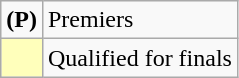<table class=wikitable>
<tr>
<td><strong>(P)</strong></td>
<td>Premiers</td>
</tr>
<tr>
<td bgcolor=FFFFBB></td>
<td>Qualified for finals</td>
</tr>
</table>
